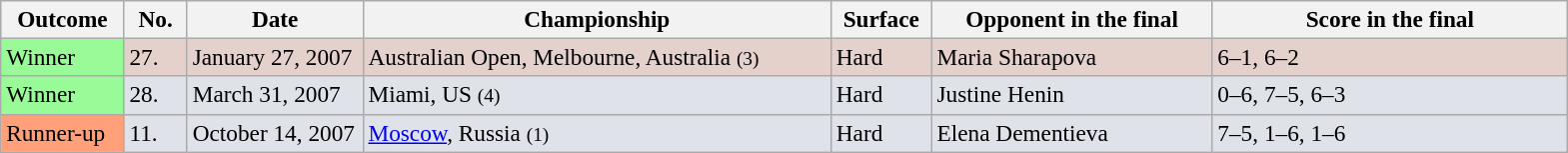<table class="sortable wikitable" style=font-size:97%>
<tr>
<th width=75>Outcome</th>
<th width=35>No.</th>
<th width=110>Date</th>
<th width=305>Championship</th>
<th width=60>Surface</th>
<th width=180>Opponent in the final</th>
<th width=230>Score in the final</th>
</tr>
<tr bgcolor=e5d1cb>
<td bgcolor=98FB98>Winner</td>
<td>27.</td>
<td>January 27, 2007</td>
<td>Australian Open, Melbourne, Australia <small>(3)</small></td>
<td>Hard</td>
<td> Maria Sharapova</td>
<td>6–1, 6–2</td>
</tr>
<tr bgcolor=dfe2e9>
<td bgcolor=98FB98>Winner</td>
<td>28.</td>
<td>March 31, 2007</td>
<td>Miami, US <small>(4)</small></td>
<td>Hard</td>
<td> Justine Henin</td>
<td>0–6, 7–5, 6–3</td>
</tr>
<tr bgcolor=dfe2e9>
<td bgcolor=ffa07a>Runner-up</td>
<td>11.</td>
<td>October 14, 2007</td>
<td><a href='#'>Moscow</a>, Russia <small>(1)</small></td>
<td>Hard</td>
<td> Elena Dementieva</td>
<td>7–5, 1–6, 1–6</td>
</tr>
</table>
